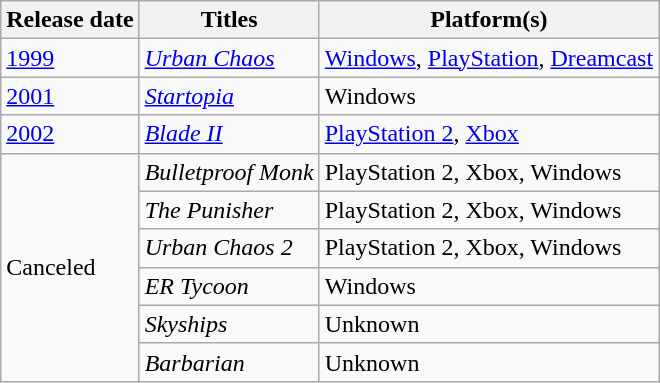<table class="wikitable">
<tr>
<th>Release date</th>
<th>Titles</th>
<th>Platform(s)</th>
</tr>
<tr>
<td><a href='#'>1999</a></td>
<td><em><a href='#'>Urban Chaos</a></em></td>
<td><a href='#'>Windows</a>, <a href='#'>PlayStation</a>, <a href='#'>Dreamcast</a></td>
</tr>
<tr>
<td><a href='#'>2001</a></td>
<td><em><a href='#'>Startopia</a></em></td>
<td>Windows</td>
</tr>
<tr>
<td><a href='#'>2002</a></td>
<td><em><a href='#'>Blade II</a></em></td>
<td><a href='#'>PlayStation 2</a>, <a href='#'>Xbox</a></td>
</tr>
<tr>
<td rowspan="6">Canceled</td>
<td><em>Bulletproof Monk</em></td>
<td>PlayStation 2, Xbox, Windows</td>
</tr>
<tr>
<td><em>The Punisher</em></td>
<td>PlayStation 2, Xbox, Windows</td>
</tr>
<tr>
<td><em>Urban Chaos 2</em></td>
<td>PlayStation 2, Xbox, Windows</td>
</tr>
<tr>
<td><em>ER Tycoon</em></td>
<td>Windows</td>
</tr>
<tr>
<td><em>Skyships</em></td>
<td>Unknown</td>
</tr>
<tr>
<td><em>Barbarian</em></td>
<td>Unknown</td>
</tr>
</table>
